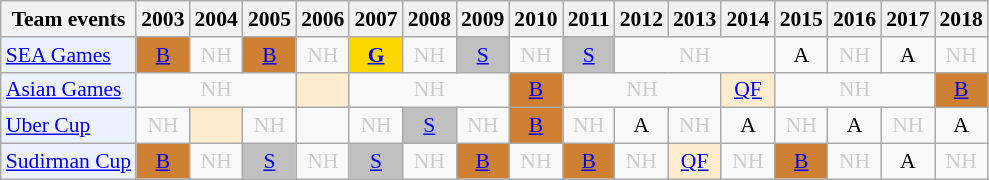<table class="wikitable" style="font-size: 90%; text-align:center">
<tr>
<th>Team events</th>
<th>2003</th>
<th>2004</th>
<th>2005</th>
<th>2006</th>
<th>2007</th>
<th>2008</th>
<th>2009</th>
<th>2010</th>
<th>2011</th>
<th>2012</th>
<th>2013</th>
<th>2014</th>
<th>2015</th>
<th>2016</th>
<th>2017</th>
<th>2018</th>
</tr>
<tr>
<td bgcolor="#ECF2FF"; align="left"><a href='#'>SEA Games</a></td>
<td bgcolor=CD7F32><a href='#'>B</a></td>
<td style=color:#ccc>NH</td>
<td bgcolor=CD7F32><a href='#'>B</a></td>
<td style=color:#ccc>NH</td>
<td bgcolor=gold><a href='#'><strong>G</strong></a></td>
<td style=color:#ccc>NH</td>
<td bgcolor=silver><a href='#'>S</a></td>
<td style=color:#ccc>NH</td>
<td bgcolor=silver><a href='#'>S</a></td>
<td colspan="3" style=color:#ccc>NH</td>
<td>A</td>
<td style=color:#ccc>NH</td>
<td>A</td>
<td style=color:#ccc>NH</td>
</tr>
<tr>
<td bgcolor="#ECF2FF"; align="left"><a href='#'>Asian Games</a></td>
<td colspan="3" style=color:#ccc>NH</td>
<td bgcolor=FFEBCD><a href='#'></a></td>
<td colspan="3" style=color:#ccc>NH</td>
<td bgcolor=CD7F32><a href='#'>B</a></td>
<td colspan="3" style=color:#ccc>NH</td>
<td bgcolor=FFEBCD><a href='#'>QF</a></td>
<td colspan="3" style=color:#ccc>NH</td>
<td bgcolor=CD7F32><a href='#'>B</a></td>
</tr>
<tr>
<td bgcolor="#ECF2FF"; align="left"><a href='#'>Uber Cup</a></td>
<td style=color:#ccc>NH</td>
<td bgcolor=FFEBCD><a href='#'></a></td>
<td style=color:#ccc>NH</td>
<td></td>
<td style=color:#ccc>NH</td>
<td bgcolor=silver><a href='#'>S</a></td>
<td style=color:#ccc>NH</td>
<td bgcolor=CD7F32><a href='#'>B</a></td>
<td style=color:#ccc>NH</td>
<td>A</td>
<td style=color:#ccc>NH</td>
<td>A</td>
<td style=color:#ccc>NH</td>
<td>A</td>
<td style=color:#ccc>NH</td>
<td>A</td>
</tr>
<tr>
<td bgcolor="#ECF2FF"; align="left"><a href='#'>Sudirman Cup</a></td>
<td bgcolor=CD7F32><a href='#'>B</a></td>
<td style=color:#ccc>NH</td>
<td bgcolor=silver><a href='#'>S</a></td>
<td style=color:#ccc>NH</td>
<td bgcolor=silver><a href='#'>S</a></td>
<td style=color:#ccc>NH</td>
<td bgcolor=CD7F32><a href='#'>B</a></td>
<td style=color:#ccc>NH</td>
<td bgcolor=CD7F32><a href='#'>B</a></td>
<td style=color:#ccc>NH</td>
<td bgcolor=FFEBCD><a href='#'>QF</a></td>
<td style=color:#ccc>NH</td>
<td bgcolor=CD7F32><a href='#'>B</a></td>
<td style=color:#ccc>NH</td>
<td>A</td>
<td style=color:#ccc>NH</td>
</tr>
</table>
